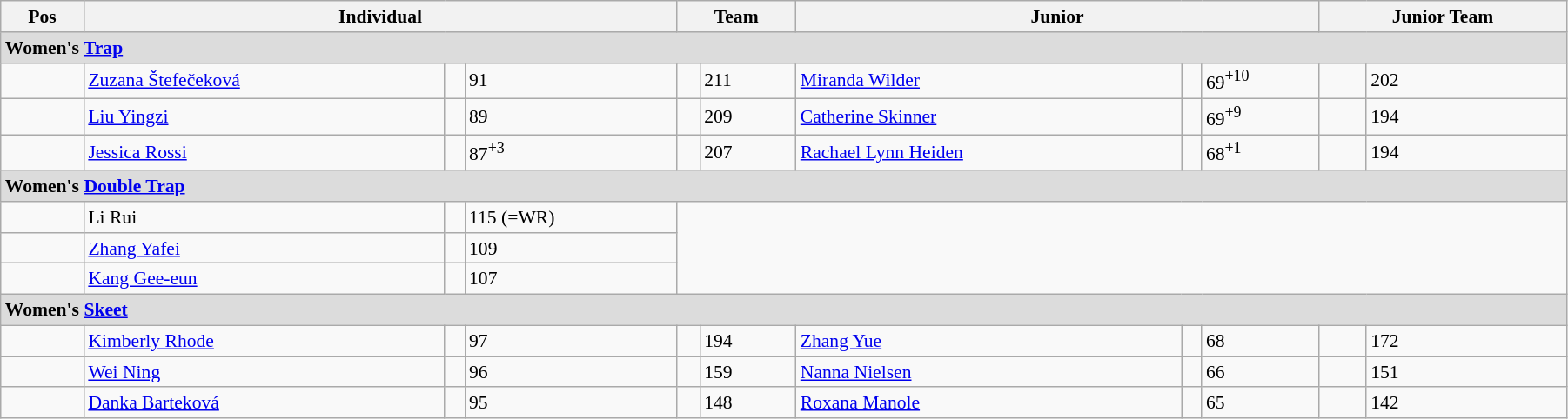<table class=wikitable style="width:95%; font-size: 90%;">
<tr>
<th>Pos</th>
<th colspan=3>Individual</th>
<th colspan=2>Team</th>
<th colspan=3>Junior</th>
<th colspan=3>Junior Team</th>
</tr>
<tr>
<td colspan=11 style="background:#dcdcdc"><strong>Women's <a href='#'>Trap</a></strong></td>
</tr>
<tr>
<td></td>
<td><a href='#'>Zuzana Štefečeková</a></td>
<td></td>
<td>91</td>
<td></td>
<td>211</td>
<td><a href='#'>Miranda Wilder</a></td>
<td></td>
<td>69<sup>+10</sup></td>
<td></td>
<td>202</td>
</tr>
<tr>
<td></td>
<td><a href='#'>Liu Yingzi</a></td>
<td></td>
<td>89</td>
<td></td>
<td>209</td>
<td><a href='#'>Catherine Skinner</a></td>
<td></td>
<td>69<sup>+9</sup></td>
<td></td>
<td>194</td>
</tr>
<tr>
<td></td>
<td><a href='#'>Jessica Rossi</a></td>
<td></td>
<td>87<sup>+3</sup></td>
<td></td>
<td>207</td>
<td><a href='#'>Rachael Lynn Heiden</a></td>
<td></td>
<td>68<sup>+1</sup></td>
<td></td>
<td>194</td>
</tr>
<tr>
<td colspan=11 style="background:#dcdcdc"><strong>Women's <a href='#'>Double Trap</a></strong></td>
</tr>
<tr>
<td></td>
<td>Li Rui</td>
<td></td>
<td>115 (=WR)</td>
<td colspan=7 rowspan=3></td>
</tr>
<tr>
<td></td>
<td><a href='#'>Zhang Yafei</a></td>
<td></td>
<td>109</td>
</tr>
<tr>
<td></td>
<td><a href='#'>Kang Gee-eun</a></td>
<td></td>
<td>107</td>
</tr>
<tr>
<td colspan=11 style="background:#dcdcdc"><strong>Women's <a href='#'>Skeet</a></strong></td>
</tr>
<tr>
<td></td>
<td><a href='#'>Kimberly Rhode</a></td>
<td></td>
<td>97</td>
<td></td>
<td>194</td>
<td><a href='#'>Zhang Yue</a></td>
<td></td>
<td>68</td>
<td></td>
<td>172</td>
</tr>
<tr>
<td></td>
<td><a href='#'>Wei Ning</a></td>
<td></td>
<td>96</td>
<td></td>
<td>159</td>
<td><a href='#'>Nanna Nielsen</a></td>
<td></td>
<td>66</td>
<td></td>
<td>151</td>
</tr>
<tr>
<td></td>
<td><a href='#'>Danka Barteková</a></td>
<td></td>
<td>95</td>
<td></td>
<td>148</td>
<td><a href='#'>Roxana Manole</a></td>
<td></td>
<td>65</td>
<td></td>
<td>142</td>
</tr>
</table>
